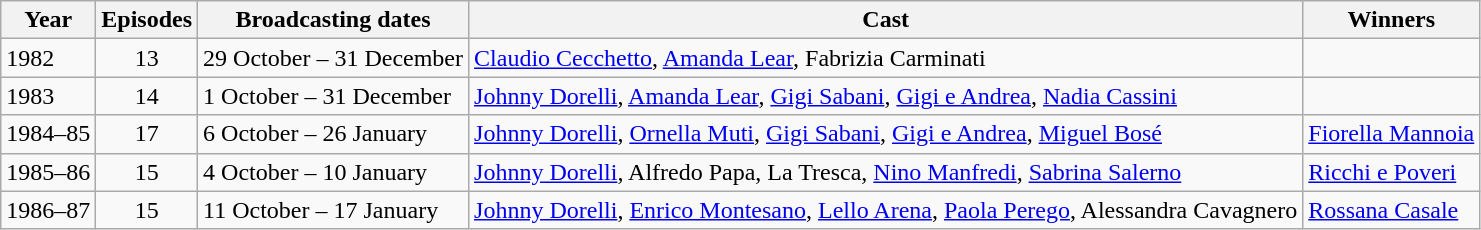<table class="wikitable">
<tr>
<th>Year</th>
<th>Episodes</th>
<th>Broadcasting dates</th>
<th>Cast</th>
<th>Winners</th>
</tr>
<tr>
<td>1982</td>
<td align="center">13</td>
<td>29 October – 31 December</td>
<td><a href='#'>Claudio Cecchetto</a>, <a href='#'>Amanda Lear</a>, Fabrizia Carminati</td>
<td></td>
</tr>
<tr>
<td>1983</td>
<td align="center">14</td>
<td>1 October – 31 December</td>
<td><a href='#'>Johnny Dorelli</a>, <a href='#'>Amanda Lear</a>, <a href='#'>Gigi Sabani</a>, <a href='#'>Gigi e Andrea</a>,  <a href='#'>Nadia Cassini</a></td>
<td></td>
</tr>
<tr>
<td>1984–85</td>
<td align="center">17</td>
<td>6 October – 26 January</td>
<td><a href='#'>Johnny Dorelli</a>, <a href='#'>Ornella Muti</a>, <a href='#'>Gigi Sabani</a>, <a href='#'>Gigi e Andrea</a>, <a href='#'>Miguel Bosé</a></td>
<td><a href='#'>Fiorella Mannoia</a></td>
</tr>
<tr>
<td>1985–86</td>
<td align="center">15</td>
<td>4 October – 10 January</td>
<td><a href='#'>Johnny Dorelli</a>, Alfredo Papa, La Tresca, <a href='#'>Nino Manfredi</a>, <a href='#'>Sabrina Salerno</a></td>
<td><a href='#'>Ricchi e Poveri</a></td>
</tr>
<tr>
<td>1986–87</td>
<td align="center">15</td>
<td>11 October – 17 January</td>
<td><a href='#'>Johnny Dorelli</a>, <a href='#'>Enrico Montesano</a>, <a href='#'>Lello Arena</a>, <a href='#'>Paola Perego</a>, Alessandra Cavagnero</td>
<td><a href='#'>Rossana Casale</a></td>
</tr>
</table>
